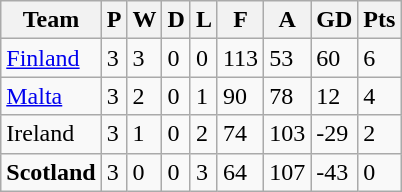<table class="wikitable">
<tr>
<th>Team</th>
<th>P</th>
<th>W</th>
<th>D</th>
<th>L</th>
<th>F</th>
<th>A</th>
<th>GD</th>
<th>Pts</th>
</tr>
<tr>
<td><a href='#'>Finland</a></td>
<td>3</td>
<td>3</td>
<td>0</td>
<td>0</td>
<td>113</td>
<td>53</td>
<td>60</td>
<td>6</td>
</tr>
<tr>
<td><a href='#'>Malta</a></td>
<td>3</td>
<td>2</td>
<td>0</td>
<td>1</td>
<td>90</td>
<td>78</td>
<td>12</td>
<td>4</td>
</tr>
<tr>
<td>Ireland</td>
<td>3</td>
<td>1</td>
<td>0</td>
<td>2</td>
<td>74</td>
<td>103</td>
<td>-29</td>
<td>2</td>
</tr>
<tr>
<td><strong>Scotland</strong></td>
<td>3</td>
<td>0</td>
<td>0</td>
<td>3</td>
<td>64</td>
<td>107</td>
<td>-43</td>
<td>0</td>
</tr>
</table>
